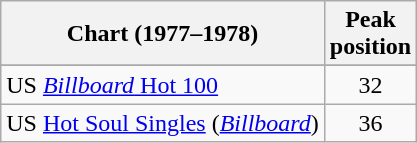<table class="wikitable sortable">
<tr>
<th>Chart (1977–1978)</th>
<th>Peak<br>position</th>
</tr>
<tr>
</tr>
<tr>
</tr>
<tr>
</tr>
<tr>
<td>US <a href='#'><em>Billboard</em> Hot 100</a></td>
<td align="center">32</td>
</tr>
<tr>
<td>US <a href='#'>Hot Soul Singles</a> (<a href='#'><em>Billboard</em></a>)</td>
<td align="center">36</td>
</tr>
</table>
